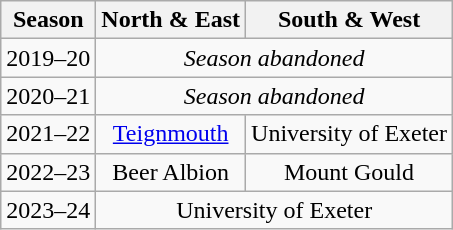<table class="wikitable" style="text-align: center">
<tr>
<th>Season</th>
<th>North & East</th>
<th>South & West</th>
</tr>
<tr>
<td>2019–20</td>
<td colspan=2><em>Season abandoned</em></td>
</tr>
<tr>
<td>2020–21</td>
<td colspan=2><em>Season abandoned</em></td>
</tr>
<tr>
<td>2021–22</td>
<td><a href='#'>Teignmouth</a></td>
<td>University of Exeter</td>
</tr>
<tr>
<td>2022–23</td>
<td>Beer Albion</td>
<td>Mount Gould</td>
</tr>
<tr>
<td>2023–24</td>
<td colspan=2>University of Exeter</td>
</tr>
</table>
